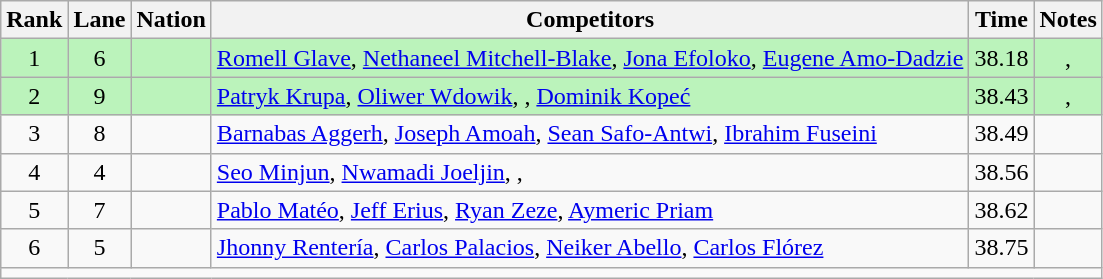<table class="wikitable sortable" style="text-align:center">
<tr>
<th>Rank</th>
<th>Lane</th>
<th>Nation</th>
<th>Competitors</th>
<th>Time</th>
<th>Notes</th>
</tr>
<tr bgcolor="#bbf3bb">
<td>1</td>
<td>6</td>
<td align="left"></td>
<td align="left"><a href='#'>Romell Glave</a>, <a href='#'>Nethaneel Mitchell-Blake</a>, <a href='#'>Jona Efoloko</a>, <a href='#'>Eugene Amo-Dadzie</a></td>
<td>38.18</td>
<td>, </td>
</tr>
<tr bgcolor="#bbf3bb">
<td>2</td>
<td>9</td>
<td align="left"></td>
<td align="left"><a href='#'>Patryk Krupa</a>, <a href='#'>Oliwer Wdowik</a>, , <a href='#'>Dominik Kopeć</a></td>
<td>38.43</td>
<td>, </td>
</tr>
<tr>
<td>3</td>
<td>8</td>
<td align="left"></td>
<td align="left"><a href='#'>Barnabas Aggerh</a>, <a href='#'>Joseph Amoah</a>, <a href='#'>Sean Safo-Antwi</a>, <a href='#'>Ibrahim Fuseini</a></td>
<td>38.49</td>
<td></td>
</tr>
<tr>
<td>4</td>
<td>4</td>
<td align="left"></td>
<td align="left"><a href='#'>Seo Minjun</a>, <a href='#'>Nwamadi Joeljin</a>, , </td>
<td>38.56</td>
<td><strong></strong></td>
</tr>
<tr>
<td>5</td>
<td>7</td>
<td align="left"></td>
<td align="left"><a href='#'>Pablo Matéo</a>, <a href='#'>Jeff Erius</a>, <a href='#'>Ryan Zeze</a>, <a href='#'>Aymeric Priam</a></td>
<td>38.62</td>
<td></td>
</tr>
<tr>
<td>6</td>
<td>5</td>
<td align="left"></td>
<td align="left"><a href='#'>Jhonny Rentería</a>, <a href='#'>Carlos Palacios</a>, <a href='#'>Neiker Abello</a>, <a href='#'>Carlos Flórez</a></td>
<td>38.75</td>
<td></td>
</tr>
<tr class="sortbottom">
<td colspan="6"></td>
</tr>
</table>
